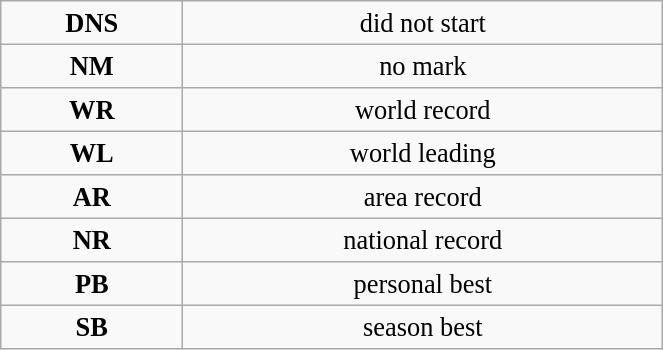<table class="wikitable" style=" text-align:center; font-size:110%;" width="35%">
<tr>
<td><strong>DNS</strong></td>
<td>did not start</td>
</tr>
<tr>
<td><strong>NM</strong></td>
<td>no mark</td>
</tr>
<tr>
<td><strong>WR</strong></td>
<td>world record</td>
</tr>
<tr>
<td><strong>WL</strong></td>
<td>world leading</td>
</tr>
<tr>
<td><strong>AR</strong></td>
<td>area record</td>
</tr>
<tr>
<td><strong>NR</strong></td>
<td>national record</td>
</tr>
<tr>
<td><strong>PB</strong></td>
<td>personal best</td>
</tr>
<tr>
<td><strong>SB</strong></td>
<td>season best</td>
</tr>
</table>
